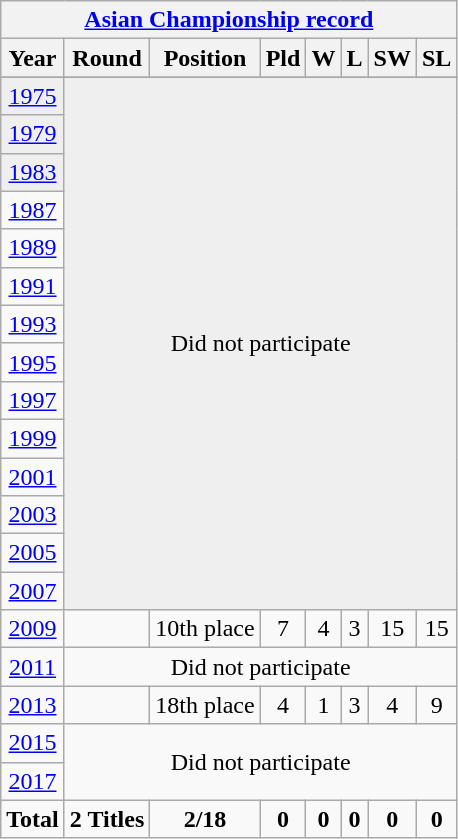<table class="wikitable" style="text-align: center;">
<tr>
<th colspan=8><a href='#'>Asian Championship record</a></th>
</tr>
<tr>
<th>Year</th>
<th>Round</th>
<th>Position</th>
<th>Pld</th>
<th>W</th>
<th>L</th>
<th>SW</th>
<th>SL</th>
</tr>
<tr>
</tr>
<tr bgcolor="efefef">
<td> <a href='#'>1975</a></td>
<td colspan=7 rowspan=14>Did not participate</td>
</tr>
<tr bgcolor="efefef">
<td> <a href='#'>1979</a></td>
</tr>
<tr bgcolor="efefef">
<td> <a href='#'>1983</a></td>
</tr>
<tr>
<td> <a href='#'>1987</a></td>
</tr>
<tr>
<td> <a href='#'>1989</a></td>
</tr>
<tr>
<td> <a href='#'>1991</a></td>
</tr>
<tr>
<td> <a href='#'>1993</a></td>
</tr>
<tr>
<td> <a href='#'>1995</a></td>
</tr>
<tr>
<td> <a href='#'>1997</a></td>
</tr>
<tr>
<td> <a href='#'>1999</a></td>
</tr>
<tr>
<td> <a href='#'>2001</a></td>
</tr>
<tr>
<td> <a href='#'>2003</a></td>
</tr>
<tr>
<td> <a href='#'>2005</a></td>
</tr>
<tr>
<td> <a href='#'>2007</a></td>
</tr>
<tr>
<td> <a href='#'>2009</a></td>
<td></td>
<td>10th place</td>
<td>7</td>
<td>4</td>
<td>3</td>
<td>15</td>
<td>15</td>
</tr>
<tr>
<td> <a href='#'>2011</a></td>
<td colspan=7 rowspan=1>Did not participate</td>
</tr>
<tr>
<td> <a href='#'>2013</a></td>
<td></td>
<td>18th place</td>
<td>4</td>
<td>1</td>
<td>3</td>
<td>4</td>
<td>9</td>
</tr>
<tr>
<td> <a href='#'>2015</a></td>
<td colspan=7 rowspan=2>Did not participate</td>
</tr>
<tr bgcolor=>
<td> <a href='#'>2017</a></td>
</tr>
<tr>
<td><strong>Total</strong></td>
<td><strong>2 Titles</strong></td>
<td><strong>2/18 </strong></td>
<td><strong>0</strong></td>
<td><strong>0</strong></td>
<td><strong>0</strong></td>
<td><strong>0</strong></td>
<td><strong>0</strong></td>
</tr>
</table>
